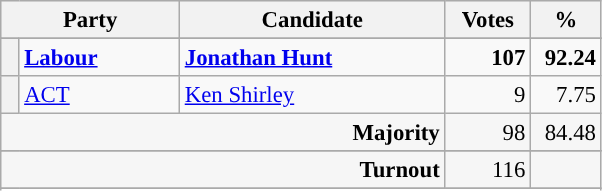<table class="wikitable" style="font-size: 95%;">
<tr style="background-color:#E9E9E9">
<th colspan="2" style="width: 100px">Party</th>
<th style="width: 170px">Candidate</th>
<th style="width: 50px">Votes</th>
<th style="width: 40px">%</th>
</tr>
<tr>
</tr>
<tr>
<th width=5 style="background-color: "></th>
<td style="width: 100px"><strong><a href='#'>Labour</a></strong></td>
<td style="width: 170px"><strong><a href='#'>Jonathan Hunt</a></strong></td>
<td align="right"><strong>107</strong></td>
<td align="right"><strong>92.24</strong></td>
</tr>
<tr>
<th style="background-color: "></th>
<td style="width: 100px"><a href='#'>ACT</a></td>
<td style="width: 170px"><a href='#'>Ken Shirley</a></td>
<td align="right">9</td>
<td align="right">7.75</td>
</tr>
<tr style="background-color:#F6F6F6">
<td colspan="3" align="right"><strong>Majority</strong></td>
<td align="right">98</td>
<td align="right">84.48</td>
</tr>
<tr>
</tr>
<tr style="background-color:#F6F6F6">
<td colspan="3" align="right"><strong>Turnout</strong></td>
<td align="right">116</td>
<td></td>
</tr>
<tr>
</tr>
<tr style="background-color:#F6F6F6">
</tr>
</table>
